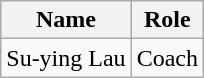<table class="wikitable">
<tr>
<th>Name</th>
<th>Role</th>
</tr>
<tr>
<td> Su-ying Lau</td>
<td>Coach</td>
</tr>
</table>
